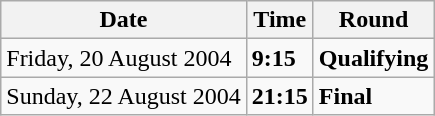<table class="wikitable">
<tr>
<th>Date</th>
<th>Time</th>
<th>Round</th>
</tr>
<tr>
<td>Friday, 20 August 2004</td>
<td><strong>9:15</strong></td>
<td><strong>Qualifying</strong></td>
</tr>
<tr style=background:lemonchiffon|>
<td>Sunday, 22 August 2004</td>
<td><strong>21:15</strong></td>
<td><strong>Final</strong></td>
</tr>
</table>
